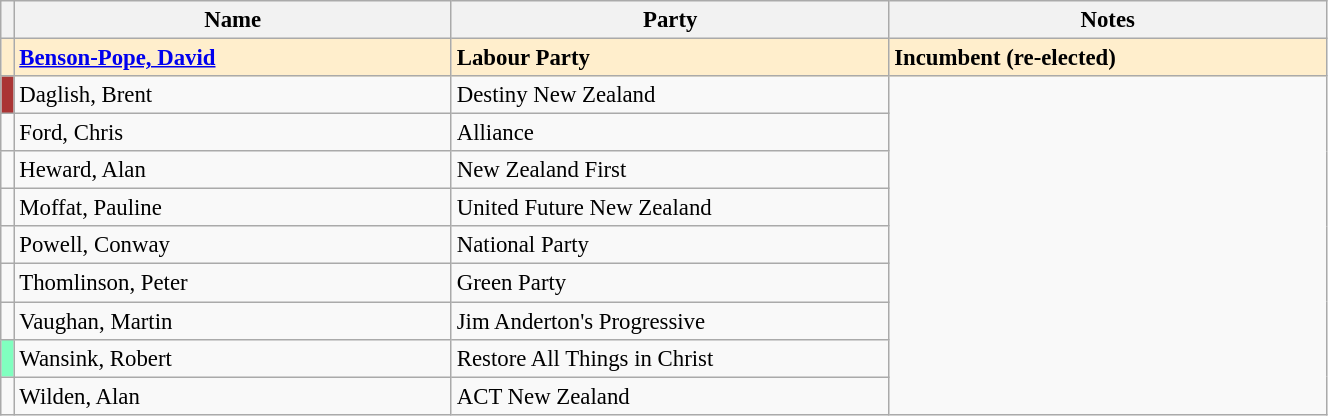<table class="wikitable" width="70%" style="font-size:95%;">
<tr>
<th width=1%></th>
<th width=33%>Name</th>
<th width=33%>Party</th>
<th width=33%>Notes</th>
</tr>
<tr ---- bgcolor=#FFEECC>
<td bgcolor=></td>
<td><strong><a href='#'>Benson-Pope, David</a></strong></td>
<td><strong>Labour Party</strong></td>
<td><strong>Incumbent (re-elected)</strong></td>
</tr>
<tr -->
<td bgcolor=#aa3535></td>
<td>Daglish, Brent</td>
<td>Destiny New Zealand</td>
</tr>
<tr -->
<td bgcolor=></td>
<td>Ford, Chris</td>
<td>Alliance</td>
</tr>
<tr -->
<td bgcolor=></td>
<td>Heward, Alan</td>
<td>New Zealand First</td>
</tr>
<tr -->
<td bgcolor=></td>
<td>Moffat, Pauline</td>
<td>United Future New Zealand</td>
</tr>
<tr -->
<td bgcolor=></td>
<td>Powell, Conway</td>
<td>National Party</td>
</tr>
<tr -->
<td bgcolor=></td>
<td>Thomlinson, Peter</td>
<td>Green Party</td>
</tr>
<tr -->
<td bgcolor=></td>
<td>Vaughan, Martin</td>
<td>Jim Anderton's Progressive</td>
</tr>
<tr -->
<td bgcolor=#80ffbf></td>
<td>Wansink, Robert</td>
<td>Restore All Things in Christ</td>
</tr>
<tr -->
<td bgcolor=></td>
<td>Wilden, Alan</td>
<td>ACT New Zealand</td>
</tr>
</table>
